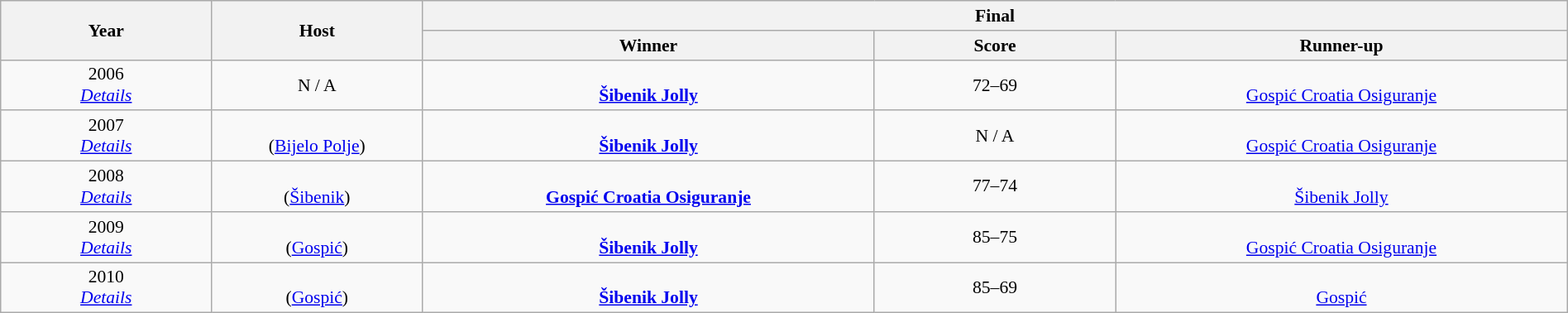<table class=wikitable style="text-align:center; font-size:90%; width:100%">
<tr>
<th rowspan=2 width=7%>Year</th>
<th rowspan=2 width=7%>Host</th>
<th colspan=3>Final</th>
</tr>
<tr>
<th width=15%>Winner</th>
<th width=8%>Score</th>
<th width=15%>Runner-up</th>
</tr>
<tr>
<td>2006<br><em><a href='#'>Details</a></em></td>
<td>N / A</td>
<td><br><strong><a href='#'>Šibenik Jolly</a></strong></td>
<td>72–69</td>
<td><br><a href='#'>Gospić Croatia Osiguranje</a></td>
</tr>
<tr>
<td>2007<br><em><a href='#'>Details</a></em></td>
<td><br>(<a href='#'>Bijelo Polje</a>)</td>
<td><br><strong><a href='#'>Šibenik Jolly</a></strong></td>
<td>N / A</td>
<td><br><a href='#'>Gospić Croatia Osiguranje</a></td>
</tr>
<tr>
<td>2008<br><em><a href='#'>Details</a></em></td>
<td><br>(<a href='#'>Šibenik</a>)</td>
<td><br><strong><a href='#'>Gospić Croatia Osiguranje</a></strong></td>
<td>77–74</td>
<td><br><a href='#'>Šibenik Jolly</a></td>
</tr>
<tr>
<td>2009<br><em><a href='#'>Details</a></em></td>
<td><br>(<a href='#'>Gospić</a>)</td>
<td><br><strong><a href='#'>Šibenik Jolly</a></strong></td>
<td>85–75</td>
<td><br><a href='#'>Gospić Croatia Osiguranje</a></td>
</tr>
<tr>
<td>2010 <br><em><a href='#'>Details</a></em></td>
<td><br>(<a href='#'>Gospić</a>)</td>
<td><br><strong><a href='#'>Šibenik Jolly</a></strong></td>
<td>85–69</td>
<td><br><a href='#'>Gospić</a></td>
</tr>
</table>
